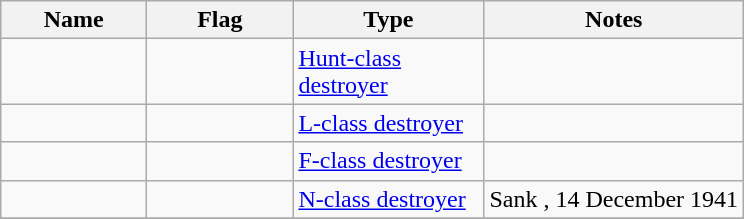<table class="wikitable sortable">
<tr>
<th scope="col" width="90px">Name</th>
<th scope="col" width="90px">Flag</th>
<th scope="col" width="120px">Type</th>
<th>Notes</th>
</tr>
<tr>
<td align="left"></td>
<td align="left"></td>
<td align="left"><a href='#'>Hunt-class destroyer</a></td>
<td align="left"></td>
</tr>
<tr>
<td align="left"></td>
<td align="left"></td>
<td align="left"><a href='#'>L-class destroyer</a></td>
<td align="left"></td>
</tr>
<tr>
<td align="left"></td>
<td align="left"></td>
<td align="left"><a href='#'>F-class destroyer</a></td>
<td align="left"></td>
</tr>
<tr>
<td align="left"></td>
<td align="left"></td>
<td align="left"><a href='#'>N-class destroyer</a></td>
<td align="left">Sank , 14 December 1941</td>
</tr>
<tr>
</tr>
</table>
